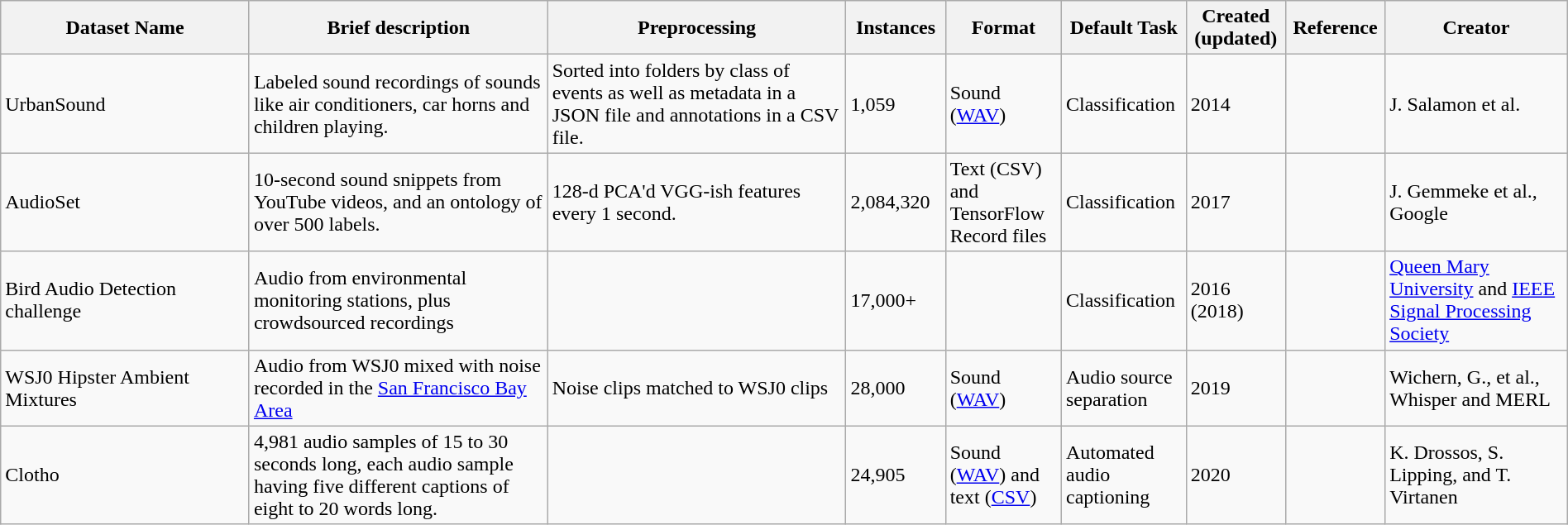<table style="width: 100%" class="wikitable sortable">
<tr>
<th scope="col" style="width: 15%;">Dataset Name</th>
<th scope="col" style="width: 18%;">Brief description</th>
<th scope="col" style="width: 18%;">Preprocessing</th>
<th scope="col" style="width: 6%;">Instances</th>
<th scope="col" style="width: 7%;">Format</th>
<th scope="col" style="width: 7%;">Default Task</th>
<th scope="col" style="width: 6%;">Created (updated)</th>
<th scope="col" style="width: 6%;">Reference</th>
<th scope="col" style="width: 11%;">Creator</th>
</tr>
<tr>
<td>UrbanSound</td>
<td>Labeled sound recordings of sounds like air conditioners, car horns and children playing.</td>
<td>Sorted into folders by class of events as well as metadata in a JSON file and annotations in a CSV file.</td>
<td>1,059</td>
<td>Sound<br>(<a href='#'>WAV</a>)</td>
<td>Classification</td>
<td>2014</td>
<td></td>
<td>J. Salamon et al.</td>
</tr>
<tr>
<td>AudioSet</td>
<td>10-second sound snippets from YouTube videos, and an ontology of over 500 labels.</td>
<td>128-d PCA'd VGG-ish features every 1 second.</td>
<td>2,084,320</td>
<td>Text (CSV) and TensorFlow Record files</td>
<td>Classification</td>
<td>2017</td>
<td></td>
<td>J. Gemmeke et al., Google</td>
</tr>
<tr>
<td>Bird Audio Detection challenge</td>
<td>Audio from environmental monitoring stations, plus crowdsourced recordings</td>
<td></td>
<td>17,000+</td>
<td></td>
<td>Classification</td>
<td>2016 (2018)</td>
<td></td>
<td><a href='#'>Queen Mary University</a> and <a href='#'>IEEE Signal Processing Society</a></td>
</tr>
<tr>
<td>WSJ0 Hipster Ambient Mixtures</td>
<td>Audio from WSJ0 mixed with noise recorded in the <a href='#'>San Francisco Bay Area</a></td>
<td>Noise clips matched to WSJ0 clips</td>
<td>28,000</td>
<td>Sound (<a href='#'>WAV</a>)</td>
<td>Audio source separation</td>
<td>2019</td>
<td></td>
<td>Wichern, G., et al., Whisper and MERL</td>
</tr>
<tr>
<td>Clotho</td>
<td>4,981 audio samples of 15 to 30 seconds long, each audio sample having five different captions of eight to 20 words long.</td>
<td></td>
<td>24,905</td>
<td>Sound (<a href='#'>WAV</a>) and text (<a href='#'>CSV</a>)</td>
<td>Automated audio captioning</td>
<td>2020</td>
<td></td>
<td>K. Drossos, S. Lipping, and T. Virtanen</td>
</tr>
</table>
